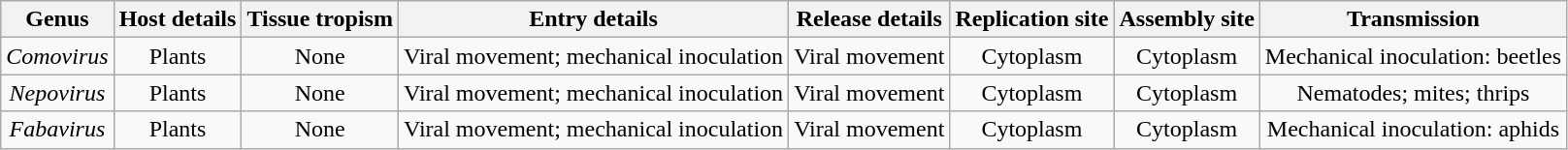<table class="wikitable sortable" style="text-align:center">
<tr>
<th>Genus</th>
<th>Host details</th>
<th>Tissue tropism</th>
<th>Entry details</th>
<th>Release details</th>
<th>Replication site</th>
<th>Assembly site</th>
<th>Transmission</th>
</tr>
<tr>
<td><em>Comovirus</em></td>
<td>Plants</td>
<td>None</td>
<td>Viral movement; mechanical inoculation</td>
<td>Viral movement</td>
<td>Cytoplasm</td>
<td>Cytoplasm</td>
<td>Mechanical inoculation: beetles</td>
</tr>
<tr>
<td><em>Nepovirus</em></td>
<td>Plants</td>
<td>None</td>
<td>Viral movement; mechanical inoculation</td>
<td>Viral movement</td>
<td>Cytoplasm</td>
<td>Cytoplasm</td>
<td>Nematodes; mites; thrips</td>
</tr>
<tr>
<td><em>Fabavirus</em></td>
<td>Plants</td>
<td>None</td>
<td>Viral movement; mechanical inoculation</td>
<td>Viral movement</td>
<td>Cytoplasm</td>
<td>Cytoplasm</td>
<td>Mechanical inoculation: aphids</td>
</tr>
</table>
